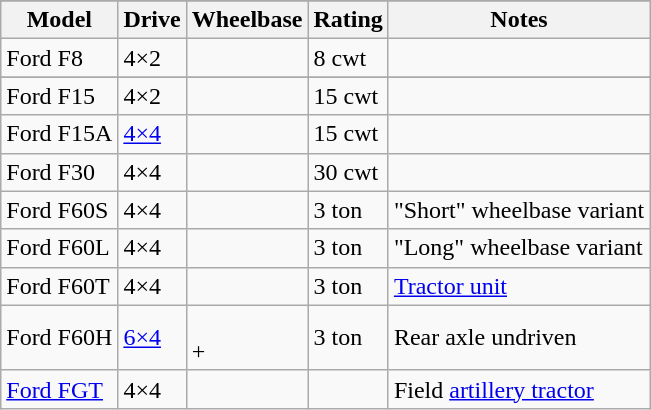<table class="wikitable">
<tr>
</tr>
<tr>
<th>Model</th>
<th>Drive</th>
<th>Wheelbase</th>
<th>Rating</th>
<th>Notes</th>
</tr>
<tr>
<td>Ford F8</td>
<td>4×2</td>
<td></td>
<td>8 cwt</td>
<td></td>
</tr>
<tr>
</tr>
<tr>
<td>Ford F15</td>
<td>4×2</td>
<td></td>
<td>15 cwt</td>
<td></td>
</tr>
<tr>
<td>Ford F15A</td>
<td><a href='#'>4×4</a></td>
<td></td>
<td>15 cwt</td>
<td></td>
</tr>
<tr>
<td>Ford F30</td>
<td>4×4</td>
<td></td>
<td>30 cwt</td>
</tr>
<tr>
<td>Ford F60S</td>
<td>4×4</td>
<td></td>
<td>3 ton</td>
<td>"Short" wheelbase variant</td>
</tr>
<tr>
<td>Ford F60L</td>
<td>4×4</td>
<td></td>
<td>3 ton</td>
<td>"Long" wheelbase variant</td>
</tr>
<tr>
<td>Ford F60T</td>
<td>4×4</td>
<td></td>
<td>3 ton</td>
<td><a href='#'>Tractor unit</a></td>
</tr>
<tr>
<td>Ford F60H</td>
<td><a href='#'>6×4</a></td>
<td><br>+</td>
<td>3 ton</td>
<td>Rear axle undriven</td>
</tr>
<tr>
<td><a href='#'>Ford FGT</a></td>
<td>4×4</td>
<td></td>
<td></td>
<td>Field <a href='#'>artillery tractor</a></td>
</tr>
</table>
